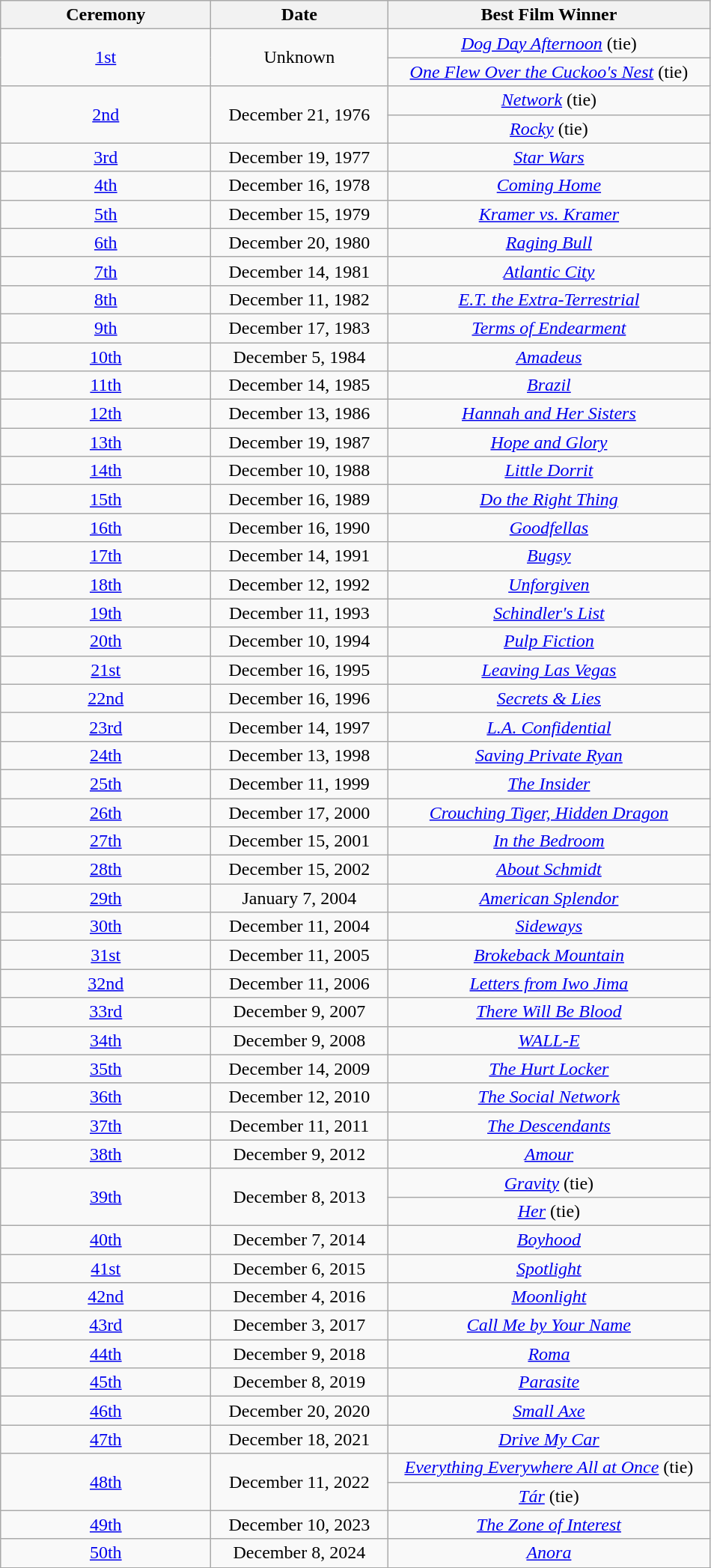<table class="sortable wikitable" style="text-align: center">
<tr>
<th width="180">Ceremony</th>
<th width="150">Date</th>
<th width="280">Best Film Winner</th>
</tr>
<tr>
<td rowspan="2"><a href='#'>1st</a></td>
<td rowspan="2" align="center">Unknown</td>
<td align="center"><em><a href='#'>Dog Day Afternoon</a></em> (tie)</td>
</tr>
<tr>
<td align="center"><em><a href='#'>One Flew Over the Cuckoo's Nest</a></em> (tie)</td>
</tr>
<tr>
<td rowspan="2"><a href='#'>2nd</a></td>
<td rowspan="2" align="center">December 21, 1976</td>
<td align="center"><em><a href='#'>Network</a></em> (tie)</td>
</tr>
<tr>
<td align="center"><em><a href='#'>Rocky</a></em> (tie)</td>
</tr>
<tr>
<td><a href='#'>3rd</a></td>
<td align="center">December 19, 1977</td>
<td align="center"><em><a href='#'>Star Wars</a></em></td>
</tr>
<tr>
<td><a href='#'>4th</a></td>
<td align="center">December 16, 1978</td>
<td align="center"><em><a href='#'>Coming Home</a></em></td>
</tr>
<tr>
<td><a href='#'>5th</a></td>
<td align="center">December 15, 1979</td>
<td align="center"><em><a href='#'>Kramer vs. Kramer</a></em></td>
</tr>
<tr>
<td><a href='#'>6th</a></td>
<td align="center">December 20, 1980</td>
<td align="center"><em><a href='#'>Raging Bull</a></em></td>
</tr>
<tr>
<td><a href='#'>7th</a></td>
<td align="center">December 14, 1981</td>
<td align="center"><em><a href='#'>Atlantic City</a></em></td>
</tr>
<tr>
<td><a href='#'>8th</a></td>
<td align="center">December 11, 1982</td>
<td align="center"><em><a href='#'>E.T. the Extra-Terrestrial</a></em></td>
</tr>
<tr>
<td><a href='#'>9th</a></td>
<td align="center">December 17, 1983</td>
<td align="center"><em><a href='#'>Terms of Endearment</a></em></td>
</tr>
<tr>
<td><a href='#'>10th</a></td>
<td align="center">December 5, 1984</td>
<td align="center"><em><a href='#'>Amadeus</a></em></td>
</tr>
<tr>
<td><a href='#'>11th</a></td>
<td align="center">December 14, 1985</td>
<td align="center"><em><a href='#'>Brazil</a></em></td>
</tr>
<tr>
<td><a href='#'>12th</a></td>
<td align="center">December 13, 1986</td>
<td align="center"><em><a href='#'>Hannah and Her Sisters</a></em></td>
</tr>
<tr>
<td><a href='#'>13th</a></td>
<td align="center">December 19, 1987</td>
<td align="center"><em><a href='#'>Hope and Glory</a></em></td>
</tr>
<tr>
<td><a href='#'>14th</a></td>
<td align="center">December 10, 1988</td>
<td align="center"><em><a href='#'>Little Dorrit</a></em></td>
</tr>
<tr>
<td><a href='#'>15th</a></td>
<td align="center">December 16, 1989</td>
<td align="center"><em><a href='#'>Do the Right Thing</a></em></td>
</tr>
<tr>
<td><a href='#'>16th</a></td>
<td align="center">December 16, 1990</td>
<td align="center"><em><a href='#'>Goodfellas</a></em></td>
</tr>
<tr>
<td><a href='#'>17th</a></td>
<td align="center">December 14, 1991</td>
<td align="center"><em><a href='#'>Bugsy</a></em></td>
</tr>
<tr>
<td><a href='#'>18th</a></td>
<td align="center">December 12, 1992</td>
<td align="center"><em><a href='#'>Unforgiven</a></em></td>
</tr>
<tr>
<td><a href='#'>19th</a></td>
<td align="center">December 11, 1993</td>
<td align="center"><em><a href='#'>Schindler's List</a></em></td>
</tr>
<tr>
<td><a href='#'>20th</a></td>
<td align="center">December 10, 1994</td>
<td align="center"><em><a href='#'>Pulp Fiction</a></em></td>
</tr>
<tr>
<td><a href='#'>21st</a></td>
<td align="center">December 16, 1995</td>
<td align="center"><em><a href='#'>Leaving Las Vegas</a></em></td>
</tr>
<tr>
<td><a href='#'>22nd</a></td>
<td align="center">December 16, 1996</td>
<td align="center"><em><a href='#'>Secrets & Lies</a></em></td>
</tr>
<tr>
<td><a href='#'>23rd</a></td>
<td align="center">December 14, 1997</td>
<td align="center"><em><a href='#'>L.A. Confidential</a></em></td>
</tr>
<tr>
<td><a href='#'>24th</a></td>
<td align="center">December 13, 1998</td>
<td align="center"><em><a href='#'>Saving Private Ryan</a></em></td>
</tr>
<tr>
<td><a href='#'>25th</a></td>
<td align="center">December 11, 1999</td>
<td align="center"><em><a href='#'>The Insider</a></em></td>
</tr>
<tr>
<td><a href='#'>26th</a></td>
<td align="center">December 17, 2000</td>
<td align="center"><em><a href='#'>Crouching Tiger, Hidden Dragon</a></em></td>
</tr>
<tr>
<td><a href='#'>27th</a></td>
<td align="center">December 15, 2001</td>
<td align="center"><em><a href='#'>In the Bedroom</a></em></td>
</tr>
<tr>
<td><a href='#'>28th</a></td>
<td align="center">December 15, 2002</td>
<td align="center"><em><a href='#'>About Schmidt</a></em></td>
</tr>
<tr>
<td><a href='#'>29th</a></td>
<td align="center">January 7, 2004</td>
<td align="center"><em><a href='#'>American Splendor</a></em></td>
</tr>
<tr>
<td><a href='#'>30th</a></td>
<td align="center">December 11, 2004</td>
<td align="center"><em><a href='#'>Sideways</a></em></td>
</tr>
<tr>
<td><a href='#'>31st</a></td>
<td align="center">December 11, 2005</td>
<td align="center"><em><a href='#'>Brokeback Mountain</a></em></td>
</tr>
<tr>
<td><a href='#'>32nd</a></td>
<td align="center">December 11, 2006</td>
<td align="center"><em><a href='#'>Letters from Iwo Jima</a></em></td>
</tr>
<tr>
<td><a href='#'>33rd</a></td>
<td align="center">December 9, 2007</td>
<td align="center"><em><a href='#'>There Will Be Blood</a></em></td>
</tr>
<tr>
<td><a href='#'>34th</a></td>
<td align="center">December 9, 2008</td>
<td align="center"><em><a href='#'>WALL-E</a></em></td>
</tr>
<tr>
<td><a href='#'>35th</a></td>
<td align="center">December 14, 2009</td>
<td align="center"><em><a href='#'>The Hurt Locker</a></em></td>
</tr>
<tr>
<td><a href='#'>36th</a></td>
<td align="center">December 12, 2010</td>
<td align="center"><em><a href='#'>The Social Network</a></em></td>
</tr>
<tr>
<td><a href='#'>37th</a></td>
<td align="center">December 11, 2011</td>
<td align="center"><em><a href='#'>The Descendants</a></em></td>
</tr>
<tr>
<td><a href='#'>38th</a></td>
<td align="center">December 9, 2012</td>
<td align="center"><em><a href='#'>Amour</a></em></td>
</tr>
<tr>
<td rowspan="2"><a href='#'>39th</a></td>
<td rowspan="2" align="center">December 8, 2013</td>
<td align="center"><em><a href='#'>Gravity</a></em> (tie)</td>
</tr>
<tr>
<td align="center"><em><a href='#'>Her</a></em> (tie)</td>
</tr>
<tr>
<td><a href='#'>40th</a></td>
<td align="center">December 7, 2014</td>
<td align="center"><em><a href='#'>Boyhood</a></em></td>
</tr>
<tr>
<td><a href='#'>41st</a></td>
<td align="center">December 6, 2015</td>
<td align="center"><em><a href='#'>Spotlight</a></em></td>
</tr>
<tr>
<td><a href='#'>42nd</a></td>
<td align="center">December 4, 2016</td>
<td align="center"><em><a href='#'>Moonlight</a></em></td>
</tr>
<tr>
<td><a href='#'>43rd</a></td>
<td align="center">December 3, 2017</td>
<td align="center"><em><a href='#'>Call Me by Your Name</a></em></td>
</tr>
<tr>
<td><a href='#'>44th</a></td>
<td align="center">December 9, 2018</td>
<td align="center"><em><a href='#'>Roma</a></em></td>
</tr>
<tr>
<td><a href='#'>45th</a></td>
<td align="center">December 8, 2019</td>
<td align="center"><em><a href='#'>Parasite</a></em></td>
</tr>
<tr>
<td><a href='#'>46th</a></td>
<td align="center">December 20, 2020</td>
<td align="center"><em><a href='#'>Small Axe</a></em></td>
</tr>
<tr>
<td><a href='#'>47th</a></td>
<td align="center">December 18, 2021</td>
<td align="center"><em><a href='#'>Drive My Car</a></em></td>
</tr>
<tr>
<td rowspan=2><a href='#'>48th</a></td>
<td rowspan=2, align="center">December 11, 2022</td>
<td align="center"><em><a href='#'>Everything Everywhere All at Once</a></em> (tie)</td>
</tr>
<tr>
<td align="center"><em><a href='#'>Tár</a></em> (tie)</td>
</tr>
<tr>
<td><a href='#'>49th</a></td>
<td align="center">December 10, 2023</td>
<td align="center"><em><a href='#'>The Zone of Interest</a></em> </td>
</tr>
<tr>
<td><a href='#'>50th</a></td>
<td align="center">December 8, 2024</td>
<td align="center"><em><a href='#'>Anora</a></em></td>
</tr>
<tr>
</tr>
</table>
